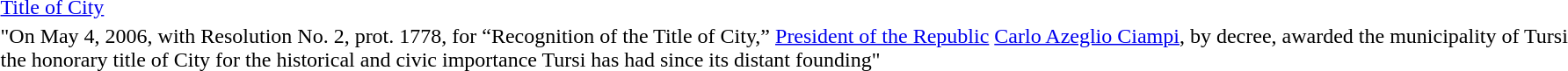<table>
<tr>
<td rowspan=2 style="width:60px; vertical-align:top;"></td>
<td><a href='#'>Title of City</a></td>
</tr>
<tr>
<td>"On May 4, 2006, with Resolution No. 2, prot. 1778, for “Recognition of the Title of City,” <a href='#'>President of the Republic</a> <a href='#'>Carlo Azeglio Ciampi</a>, by decree, awarded the municipality of Tursi the honorary title of City for the historical and civic importance Tursi has had since its distant founding"</td>
</tr>
</table>
